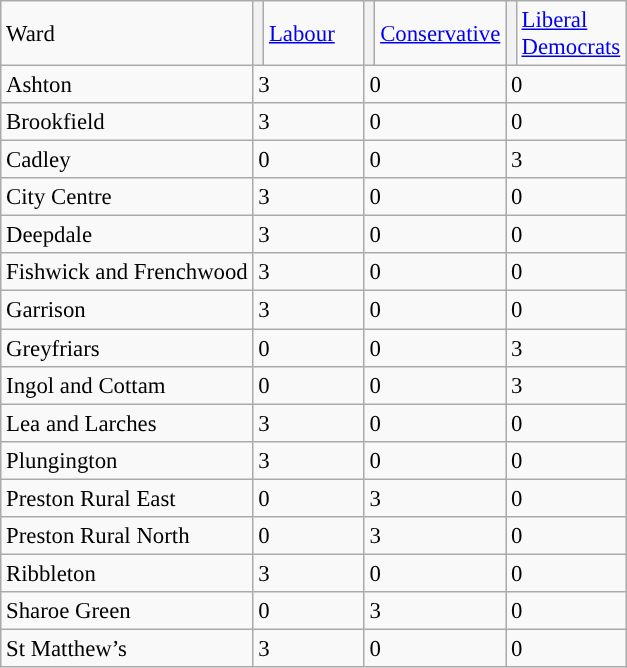<table class="wikitable" style="font-size:95%;">
<tr>
<td>Ward</td>
<th style="background-color: "></th>
<td width="60"><a href='#'>Labour</a></td>
<th style="background-color: "></th>
<td width="60"><a href='#'>Conservative</a></td>
<th style="background-color: "></th>
<td width="60"><a href='#'>Liberal Democrats</a></td>
</tr>
<tr>
<td>Ashton</td>
<td colspan="2">3</td>
<td colspan="2">0</td>
<td colspan="2">0</td>
</tr>
<tr>
<td>Brookfield</td>
<td colspan="2">3</td>
<td colspan="2">0</td>
<td colspan="2">0</td>
</tr>
<tr>
<td>Cadley</td>
<td colspan="2">0</td>
<td colspan="2">0</td>
<td colspan="2">3</td>
</tr>
<tr>
<td>City Centre</td>
<td colspan="2">3</td>
<td colspan="2">0</td>
<td colspan="2">0</td>
</tr>
<tr>
<td>Deepdale</td>
<td colspan="2">3</td>
<td colspan="2">0</td>
<td colspan="2">0</td>
</tr>
<tr>
<td>Fishwick and Frenchwood</td>
<td colspan="2">3</td>
<td colspan="2">0</td>
<td colspan="2">0</td>
</tr>
<tr>
<td>Garrison</td>
<td colspan="2">3</td>
<td colspan="2">0</td>
<td colspan="2">0</td>
</tr>
<tr>
<td>Greyfriars</td>
<td colspan="2">0</td>
<td colspan="2">0</td>
<td colspan="2">3</td>
</tr>
<tr>
<td>Ingol and Cottam</td>
<td colspan="2">0</td>
<td colspan="2">0</td>
<td colspan="2">3</td>
</tr>
<tr>
<td>Lea and Larches</td>
<td colspan="2">3</td>
<td colspan="2">0</td>
<td colspan="2">0</td>
</tr>
<tr>
<td>Plungington</td>
<td colspan="2">3</td>
<td colspan="2">0</td>
<td colspan="2">0</td>
</tr>
<tr>
<td>Preston Rural East</td>
<td colspan="2">0</td>
<td colspan="2">3</td>
<td colspan="2">0</td>
</tr>
<tr>
<td>Preston Rural North</td>
<td colspan="2">0</td>
<td colspan="2">3</td>
<td colspan="2">0</td>
</tr>
<tr>
<td>Ribbleton</td>
<td colspan="2">3</td>
<td colspan="2">0</td>
<td colspan="2">0</td>
</tr>
<tr>
<td>Sharoe Green</td>
<td colspan="2">0</td>
<td colspan="2">3</td>
<td colspan="2">0</td>
</tr>
<tr>
<td>St Matthew’s</td>
<td colspan="2">3</td>
<td colspan="2">0</td>
<td colspan="2">0</td>
</tr>
</table>
